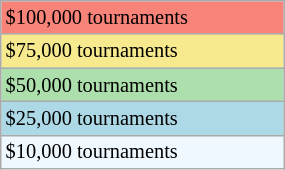<table class="wikitable" style="font-size:85%;" width=15%>
<tr style="background:#f88379;">
<td>$100,000 tournaments</td>
</tr>
<tr style="background:#f7e98e;">
<td>$75,000 tournaments</td>
</tr>
<tr style="background:#addfad;">
<td>$50,000 tournaments</td>
</tr>
<tr style="background:lightblue;">
<td>$25,000 tournaments</td>
</tr>
<tr style="background:#f0f8ff;">
<td>$10,000 tournaments</td>
</tr>
</table>
